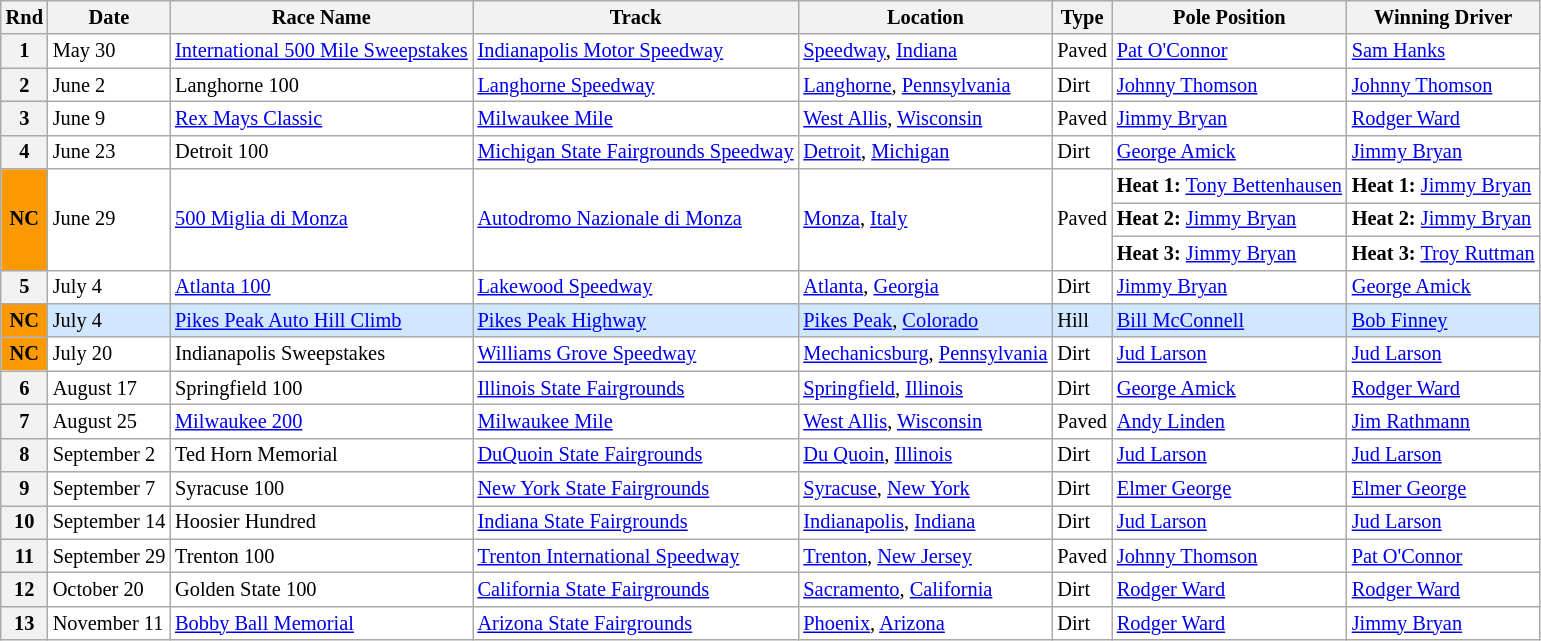<table class="wikitable" style="font-size:85%">
<tr>
<th>Rnd</th>
<th>Date</th>
<th>Race Name</th>
<th>Track</th>
<th>Location</th>
<th>Type</th>
<th>Pole Position</th>
<th>Winning Driver</th>
</tr>
<tr style="background:#FFFFFF;">
<th>1</th>
<td>May 30</td>
<td> <a href='#'>International 500 Mile Sweepstakes</a></td>
<td><a href='#'>Indianapolis Motor Speedway</a></td>
<td><a href='#'>Speedway</a>, <a href='#'>Indiana</a></td>
<td>Paved</td>
<td> <a href='#'>Pat O'Connor</a></td>
<td> <a href='#'>Sam Hanks</a></td>
</tr>
<tr style="background:#FFFFFF;">
<th>2</th>
<td>June 2</td>
<td> Langhorne 100</td>
<td><a href='#'>Langhorne Speedway</a></td>
<td><a href='#'>Langhorne</a>, <a href='#'>Pennsylvania</a></td>
<td>Dirt</td>
<td> <a href='#'>Johnny Thomson</a></td>
<td> <a href='#'>Johnny Thomson</a></td>
</tr>
<tr style="background:#FFFFFF;">
<th>3</th>
<td>June 9</td>
<td> <a href='#'>Rex Mays Classic</a></td>
<td><a href='#'>Milwaukee Mile</a></td>
<td><a href='#'>West Allis</a>, <a href='#'>Wisconsin</a></td>
<td>Paved</td>
<td> <a href='#'>Jimmy Bryan</a></td>
<td> <a href='#'>Rodger Ward</a></td>
</tr>
<tr style="background:#FFFFFF;">
<th>4</th>
<td>June 23</td>
<td> Detroit 100</td>
<td><a href='#'>Michigan State Fairgrounds Speedway</a></td>
<td><a href='#'>Detroit</a>, <a href='#'>Michigan</a></td>
<td>Dirt</td>
<td> <a href='#'>George Amick</a></td>
<td> <a href='#'>Jimmy Bryan</a></td>
</tr>
<tr style="background:#FFFFFF;">
<th rowspan=3; style="background:#fb9902; text-align:center;"><strong>NC</strong></th>
<td rowspan=3>June 29</td>
<td rowspan=3> <a href='#'>500 Miglia di Monza</a></td>
<td rowspan=3><a href='#'>Autodromo Nazionale di Monza</a></td>
<td rowspan=3><a href='#'>Monza</a>, <a href='#'>Italy</a></td>
<td rowspan=3>Paved</td>
<td><strong>Heat 1:</strong>  <a href='#'>Tony Bettenhausen</a></td>
<td><strong>Heat 1:</strong>  <a href='#'>Jimmy Bryan</a></td>
</tr>
<tr style="background:#FFFFFF;">
<td><strong>Heat 2:</strong>  <a href='#'>Jimmy Bryan</a></td>
<td><strong>Heat 2:</strong>  <a href='#'>Jimmy Bryan</a></td>
</tr>
<tr style="background:#FFFFFF;">
<td><strong>Heat 3:</strong>  <a href='#'>Jimmy Bryan</a></td>
<td><strong>Heat 3:</strong>  <a href='#'>Troy Ruttman</a></td>
</tr>
<tr style="background:#FFFFFF;">
<th>5</th>
<td>July 4</td>
<td> <a href='#'>Atlanta 100</a></td>
<td><a href='#'>Lakewood Speedway</a></td>
<td><a href='#'>Atlanta</a>, <a href='#'>Georgia</a></td>
<td>Dirt</td>
<td> <a href='#'>Jimmy Bryan</a></td>
<td> <a href='#'>George Amick</a></td>
</tr>
<tr style="background:#D0E7FF;">
<th style="background:#fb9902; text-align:center;"><strong>NC</strong></th>
<td>July 4</td>
<td> <a href='#'>Pikes Peak Auto Hill Climb</a></td>
<td><a href='#'>Pikes Peak Highway</a></td>
<td><a href='#'>Pikes Peak</a>, <a href='#'>Colorado</a></td>
<td>Hill</td>
<td> <a href='#'>Bill McConnell</a></td>
<td> <a href='#'>Bob Finney</a></td>
</tr>
<tr style="background:#FFFFFF;">
<th style="background:#fb9902; text-align:center;"><strong>NC</strong></th>
<td>July 20</td>
<td> Indianapolis Sweepstakes</td>
<td><a href='#'>Williams Grove Speedway</a></td>
<td><a href='#'>Mechanicsburg</a>, <a href='#'>Pennsylvania</a></td>
<td>Dirt</td>
<td> <a href='#'>Jud Larson</a></td>
<td> <a href='#'>Jud Larson</a></td>
</tr>
<tr style="background:#FFFFFF;">
<th>6</th>
<td>August 17</td>
<td> Springfield 100</td>
<td><a href='#'>Illinois State Fairgrounds</a></td>
<td><a href='#'>Springfield</a>, <a href='#'>Illinois</a></td>
<td>Dirt</td>
<td> <a href='#'>George Amick</a></td>
<td> <a href='#'>Rodger Ward</a></td>
</tr>
<tr style="background:#FFFFFF;">
<th>7</th>
<td>August 25</td>
<td> <a href='#'>Milwaukee 200</a></td>
<td><a href='#'>Milwaukee Mile</a></td>
<td><a href='#'>West Allis</a>, <a href='#'>Wisconsin</a></td>
<td>Paved</td>
<td> <a href='#'>Andy Linden</a></td>
<td> <a href='#'>Jim Rathmann</a></td>
</tr>
<tr style="background:#FFFFFF;">
<th>8</th>
<td>September 2</td>
<td> Ted Horn Memorial</td>
<td><a href='#'>DuQuoin State Fairgrounds</a></td>
<td><a href='#'>Du Quoin</a>, <a href='#'>Illinois</a></td>
<td>Dirt</td>
<td> <a href='#'>Jud Larson</a></td>
<td> <a href='#'>Jud Larson</a></td>
</tr>
<tr style="background:#FFFFFF;">
<th>9</th>
<td>September 7</td>
<td> Syracuse 100</td>
<td><a href='#'>New York State Fairgrounds</a></td>
<td><a href='#'>Syracuse</a>, <a href='#'>New York</a></td>
<td>Dirt</td>
<td> <a href='#'>Elmer George</a></td>
<td> <a href='#'>Elmer George</a></td>
</tr>
<tr style="background:#FFFFFF;">
<th>10</th>
<td>September 14</td>
<td> Hoosier Hundred</td>
<td><a href='#'>Indiana State Fairgrounds</a></td>
<td><a href='#'>Indianapolis</a>, <a href='#'>Indiana</a></td>
<td>Dirt</td>
<td> <a href='#'>Jud Larson</a></td>
<td> <a href='#'>Jud Larson</a></td>
</tr>
<tr style="background:#FFFFFF;">
<th>11</th>
<td>September 29</td>
<td> Trenton 100</td>
<td><a href='#'>Trenton International Speedway</a></td>
<td><a href='#'>Trenton</a>, <a href='#'>New Jersey</a></td>
<td>Paved</td>
<td> <a href='#'>Johnny Thomson</a></td>
<td> <a href='#'>Pat O'Connor</a></td>
</tr>
<tr style="background:#FFFFFF;">
<th>12</th>
<td>October 20</td>
<td> Golden State 100</td>
<td><a href='#'>California State Fairgrounds</a></td>
<td><a href='#'>Sacramento</a>, <a href='#'>California</a></td>
<td>Dirt</td>
<td> <a href='#'>Rodger Ward</a></td>
<td> <a href='#'>Rodger Ward</a></td>
</tr>
<tr style="background:#FFFFFF;">
<th>13</th>
<td>November 11</td>
<td> <a href='#'>Bobby Ball Memorial</a></td>
<td><a href='#'>Arizona State Fairgrounds</a></td>
<td><a href='#'>Phoenix</a>, <a href='#'>Arizona</a></td>
<td>Dirt</td>
<td> <a href='#'>Rodger Ward</a></td>
<td> <a href='#'>Jimmy Bryan</a></td>
</tr>
</table>
